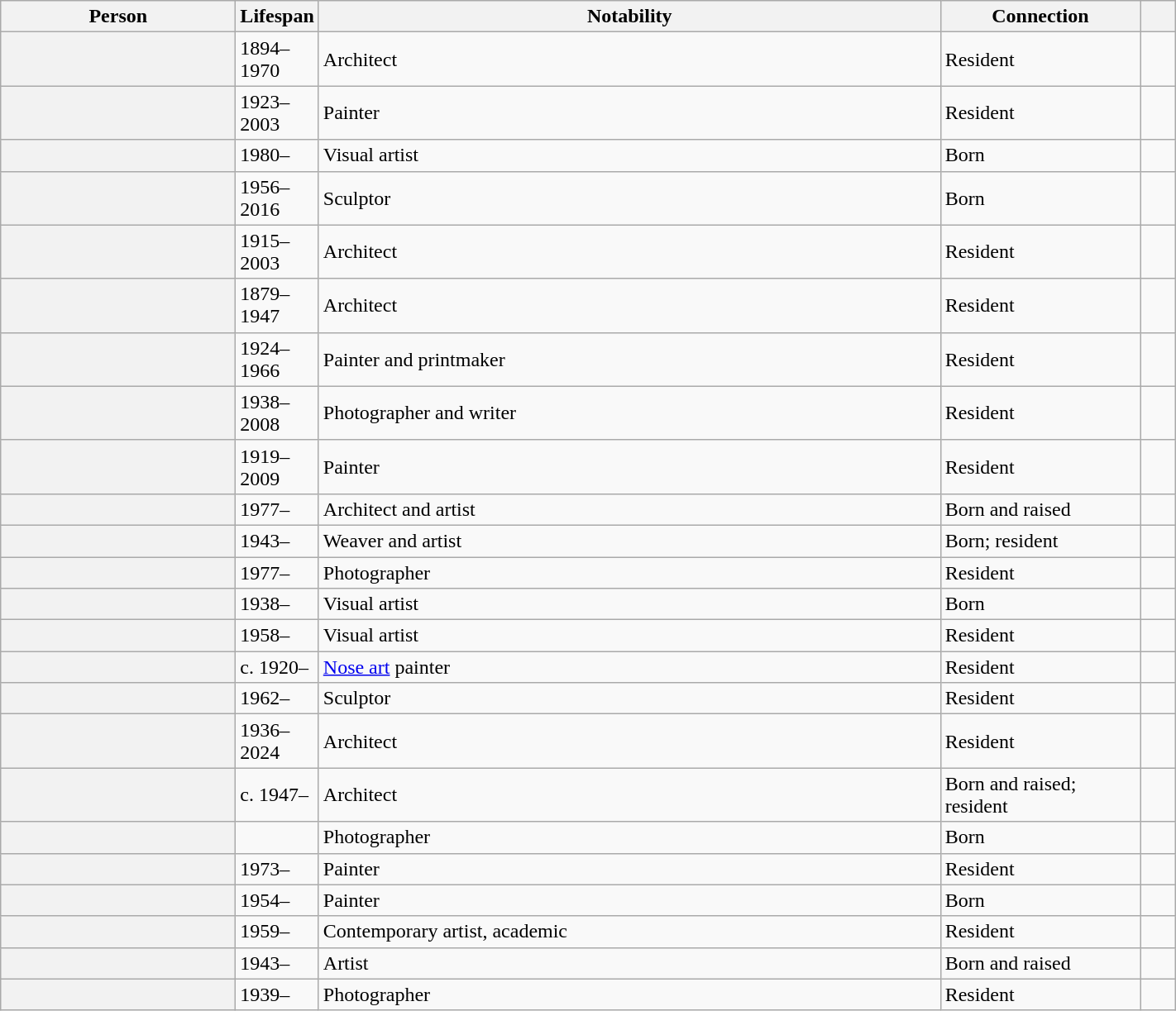<table class="wikitable plainrowheaders sortable" style="margin-right: 0; width:75%;">
<tr>
<th scope="col" width="20%">Person</th>
<th scope="col" width="6%">Lifespan</th>
<th scope="col">Notability</th>
<th scope="col" width="17%">Connection</th>
<th scope="col" class="unsortable" width="3%"></th>
</tr>
<tr>
<th scope="row"></th>
<td>1894–1970</td>
<td>Architect</td>
<td>Resident</td>
<td style="text-align:center;"></td>
</tr>
<tr>
<th scope="row"></th>
<td>1923–2003</td>
<td>Painter</td>
<td>Resident</td>
<td style="text-align:center;"></td>
</tr>
<tr>
<th scope="row"></th>
<td>1980–</td>
<td>Visual artist</td>
<td>Born</td>
<td style="text-align:center;"></td>
</tr>
<tr>
<th scope="row"></th>
<td>1956–2016</td>
<td>Sculptor</td>
<td>Born</td>
<td style="text-align:center;"></td>
</tr>
<tr>
<th scope="row"></th>
<td>1915–2003</td>
<td>Architect</td>
<td>Resident</td>
<td style="text-align:center;"></td>
</tr>
<tr>
<th scope="row"></th>
<td>1879–1947</td>
<td>Architect</td>
<td>Resident</td>
<td style="text-align:center;"></td>
</tr>
<tr>
<th scope="row"></th>
<td>1924–1966</td>
<td>Painter and printmaker</td>
<td>Resident</td>
<td style="text-align:center;"></td>
</tr>
<tr>
<th scope="row"></th>
<td>1938–2008</td>
<td>Photographer and writer</td>
<td>Resident</td>
<td style="text-align:center;"></td>
</tr>
<tr>
<th scope="row"></th>
<td>1919–2009</td>
<td>Painter</td>
<td>Resident</td>
<td style="text-align:center;"></td>
</tr>
<tr>
<th scope="row"></th>
<td>1977–</td>
<td>Architect and artist</td>
<td>Born and raised</td>
<td style="text-align:center;"></td>
</tr>
<tr>
<th scope="row"></th>
<td>1943–</td>
<td>Weaver and artist</td>
<td>Born; resident</td>
<td style="text-align:center;"></td>
</tr>
<tr>
<th scope="row"></th>
<td>1977–</td>
<td>Photographer</td>
<td>Resident</td>
<td style="text-align:center;"></td>
</tr>
<tr>
<th scope="row"></th>
<td>1938–</td>
<td>Visual artist</td>
<td>Born</td>
<td style="text-align:center;"></td>
</tr>
<tr>
<th scope="row"></th>
<td>1958–</td>
<td>Visual artist</td>
<td>Resident</td>
<td style="text-align:center;"></td>
</tr>
<tr>
<th scope="row"></th>
<td>c. 1920–</td>
<td><a href='#'>Nose art</a> painter</td>
<td>Resident</td>
<td style="text-align:center;"></td>
</tr>
<tr>
<th scope="row"></th>
<td>1962–</td>
<td>Sculptor</td>
<td>Resident</td>
<td style="text-align:center;"></td>
</tr>
<tr>
<th scope="row"></th>
<td>1936–2024</td>
<td>Architect</td>
<td>Resident</td>
<td style="text-align:center;"></td>
</tr>
<tr>
<th scope="row"></th>
<td>c. 1947–</td>
<td>Architect</td>
<td>Born and raised; resident</td>
<td style="text-align:center;"></td>
</tr>
<tr>
<th scope="row"></th>
<td></td>
<td>Photographer</td>
<td>Born</td>
<td style="text-align:center;"></td>
</tr>
<tr>
<th scope="row"></th>
<td>1973–</td>
<td>Painter</td>
<td>Resident</td>
<td style="text-align:center;"></td>
</tr>
<tr>
<th scope="row"></th>
<td>1954–</td>
<td>Painter</td>
<td>Born</td>
<td style="text-align:center;"></td>
</tr>
<tr>
<th scope="row"></th>
<td>1959–</td>
<td>Contemporary artist, academic</td>
<td>Resident</td>
<td style="text-align:center;"></td>
</tr>
<tr>
<th scope="row"></th>
<td>1943–</td>
<td>Artist</td>
<td>Born and raised</td>
<td style="text-align:center;"></td>
</tr>
<tr>
<th scope="row"></th>
<td>1939–</td>
<td>Photographer</td>
<td>Resident</td>
<td style="text-align:center;"></td>
</tr>
</table>
